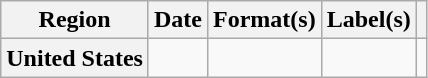<table class="wikitable plainrowheaders">
<tr>
<th scope="col">Region</th>
<th scope="col">Date</th>
<th scope="col">Format(s)</th>
<th scope="col">Label(s)</th>
<th scope="col"></th>
</tr>
<tr>
<th scope="row">United States</th>
<td></td>
<td></td>
<td></td>
<td></td>
</tr>
</table>
